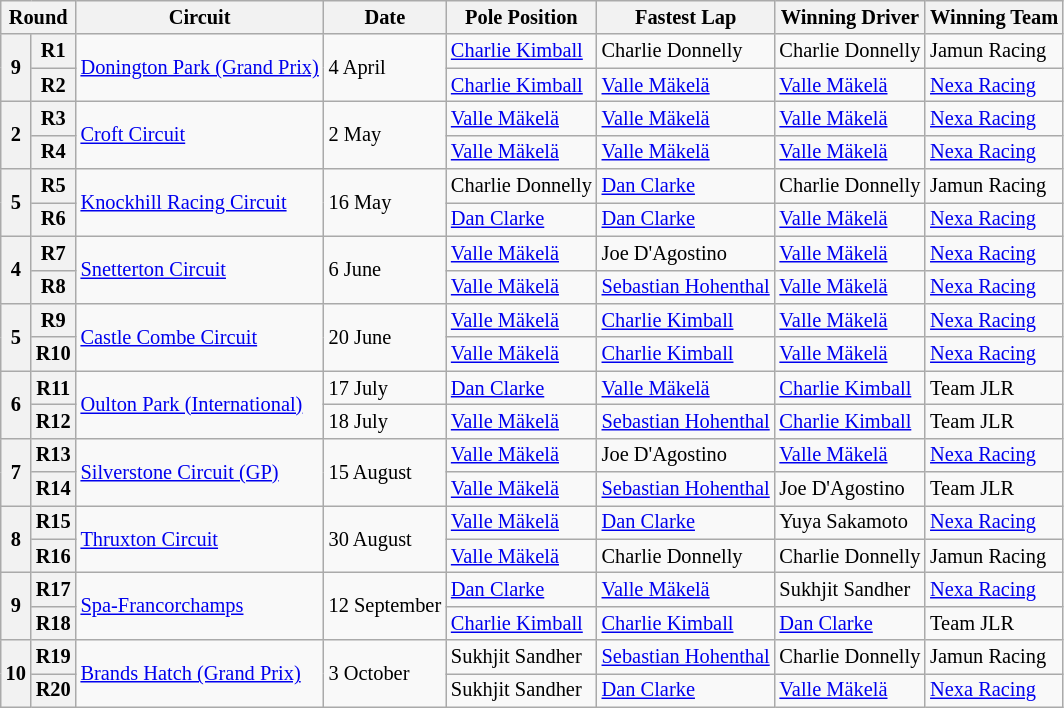<table class="wikitable" style="font-size: 85%">
<tr>
<th colspan=2>Round</th>
<th>Circuit</th>
<th>Date</th>
<th>Pole Position</th>
<th>Fastest Lap</th>
<th>Winning Driver</th>
<th>Winning Team</th>
</tr>
<tr>
<th rowspan=2>9</th>
<th>R1</th>
<td rowspan=2> <a href='#'>Donington Park (Grand Prix)</a></td>
<td rowspan=2>4 April</td>
<td> <a href='#'>Charlie Kimball</a></td>
<td> Charlie Donnelly</td>
<td> Charlie Donnelly</td>
<td> Jamun Racing</td>
</tr>
<tr>
<th>R2</th>
<td> <a href='#'>Charlie Kimball</a></td>
<td> <a href='#'>Valle Mäkelä</a></td>
<td> <a href='#'>Valle Mäkelä</a></td>
<td> <a href='#'>Nexa Racing</a></td>
</tr>
<tr>
<th rowspan=2>2</th>
<th>R3</th>
<td rowspan=2> <a href='#'>Croft Circuit</a></td>
<td rowspan=2>2 May</td>
<td> <a href='#'>Valle Mäkelä</a></td>
<td> <a href='#'>Valle Mäkelä</a></td>
<td> <a href='#'>Valle Mäkelä</a></td>
<td> <a href='#'>Nexa Racing</a></td>
</tr>
<tr>
<th>R4</th>
<td> <a href='#'>Valle Mäkelä</a></td>
<td> <a href='#'>Valle Mäkelä</a></td>
<td> <a href='#'>Valle Mäkelä</a></td>
<td> <a href='#'>Nexa Racing</a></td>
</tr>
<tr>
<th rowspan=2>5</th>
<th>R5</th>
<td rowspan=2> <a href='#'>Knockhill Racing Circuit</a></td>
<td rowspan=2>16 May</td>
<td> Charlie Donnelly</td>
<td> <a href='#'>Dan Clarke</a></td>
<td> Charlie Donnelly</td>
<td> Jamun Racing</td>
</tr>
<tr>
<th>R6</th>
<td> <a href='#'>Dan Clarke</a></td>
<td> <a href='#'>Dan Clarke</a></td>
<td> <a href='#'>Valle Mäkelä</a></td>
<td> <a href='#'>Nexa Racing</a></td>
</tr>
<tr>
<th rowspan=2>4</th>
<th>R7</th>
<td rowspan=2> <a href='#'>Snetterton Circuit</a></td>
<td rowspan=2>6 June</td>
<td> <a href='#'>Valle Mäkelä</a></td>
<td> Joe D'Agostino</td>
<td> <a href='#'>Valle Mäkelä</a></td>
<td> <a href='#'>Nexa Racing</a></td>
</tr>
<tr>
<th>R8</th>
<td> <a href='#'>Valle Mäkelä</a></td>
<td> <a href='#'>Sebastian Hohenthal</a></td>
<td> <a href='#'>Valle Mäkelä</a></td>
<td> <a href='#'>Nexa Racing</a></td>
</tr>
<tr>
<th rowspan=2>5</th>
<th>R9</th>
<td rowspan=2> <a href='#'>Castle Combe Circuit</a></td>
<td rowspan=2>20 June</td>
<td> <a href='#'>Valle Mäkelä</a></td>
<td> <a href='#'>Charlie Kimball</a></td>
<td> <a href='#'>Valle Mäkelä</a></td>
<td> <a href='#'>Nexa Racing</a></td>
</tr>
<tr>
<th>R10</th>
<td> <a href='#'>Valle Mäkelä</a></td>
<td> <a href='#'>Charlie Kimball</a></td>
<td> <a href='#'>Valle Mäkelä</a></td>
<td> <a href='#'>Nexa Racing</a></td>
</tr>
<tr>
<th rowspan=2>6</th>
<th>R11</th>
<td rowspan=2> <a href='#'>Oulton Park (International)</a></td>
<td>17 July</td>
<td> <a href='#'>Dan Clarke</a></td>
<td> <a href='#'>Valle Mäkelä</a></td>
<td> <a href='#'>Charlie Kimball</a></td>
<td> Team JLR</td>
</tr>
<tr>
<th>R12</th>
<td>18 July</td>
<td> <a href='#'>Valle Mäkelä</a></td>
<td> <a href='#'>Sebastian Hohenthal</a></td>
<td> <a href='#'>Charlie Kimball</a></td>
<td> Team JLR</td>
</tr>
<tr>
<th rowspan=2>7</th>
<th>R13</th>
<td rowspan=2> <a href='#'>Silverstone Circuit (GP)</a></td>
<td rowspan=2>15 August</td>
<td> <a href='#'>Valle Mäkelä</a></td>
<td> Joe D'Agostino</td>
<td> <a href='#'>Valle Mäkelä</a></td>
<td> <a href='#'>Nexa Racing</a></td>
</tr>
<tr>
<th>R14</th>
<td> <a href='#'>Valle Mäkelä</a></td>
<td> <a href='#'>Sebastian Hohenthal</a></td>
<td> Joe D'Agostino</td>
<td> Team JLR</td>
</tr>
<tr>
<th rowspan=2>8</th>
<th>R15</th>
<td rowspan=2> <a href='#'>Thruxton Circuit</a></td>
<td rowspan=2>30 August</td>
<td> <a href='#'>Valle Mäkelä</a></td>
<td> <a href='#'>Dan Clarke</a></td>
<td> Yuya Sakamoto</td>
<td> <a href='#'>Nexa Racing</a></td>
</tr>
<tr>
<th>R16</th>
<td> <a href='#'>Valle Mäkelä</a></td>
<td> Charlie Donnelly</td>
<td> Charlie Donnelly</td>
<td> Jamun Racing</td>
</tr>
<tr>
<th rowspan=2>9</th>
<th>R17</th>
<td rowspan=2> <a href='#'>Spa-Francorchamps</a></td>
<td rowspan=2>12 September</td>
<td> <a href='#'>Dan Clarke</a></td>
<td> <a href='#'>Valle Mäkelä</a></td>
<td> Sukhjit Sandher</td>
<td> <a href='#'>Nexa Racing</a></td>
</tr>
<tr>
<th>R18</th>
<td> <a href='#'>Charlie Kimball</a></td>
<td> <a href='#'>Charlie Kimball</a></td>
<td> <a href='#'>Dan Clarke</a></td>
<td> Team JLR</td>
</tr>
<tr>
<th rowspan=2>10</th>
<th>R19</th>
<td rowspan=2> <a href='#'>Brands Hatch (Grand Prix)</a></td>
<td rowspan=2>3 October</td>
<td> Sukhjit Sandher</td>
<td> <a href='#'>Sebastian Hohenthal</a></td>
<td> Charlie Donnelly</td>
<td> Jamun Racing</td>
</tr>
<tr>
<th>R20</th>
<td> Sukhjit Sandher</td>
<td> <a href='#'>Dan Clarke</a></td>
<td> <a href='#'>Valle Mäkelä</a></td>
<td> <a href='#'>Nexa Racing</a></td>
</tr>
</table>
